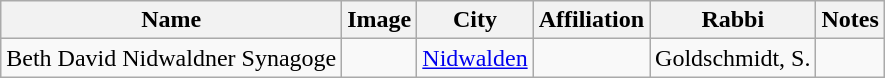<table class="wikitable sortable">
<tr>
<th>Name</th>
<th class="unsortable">Image</th>
<th>City</th>
<th>Affiliation</th>
<th>Rabbi</th>
<th>Notes</th>
</tr>
<tr>
<td>Beth David Nidwaldner Synagoge</td>
<td></td>
<td><a href='#'>Nidwalden</a></td>
<td></td>
<td>Goldschmidt, S.</td>
<td></td>
</tr>
</table>
